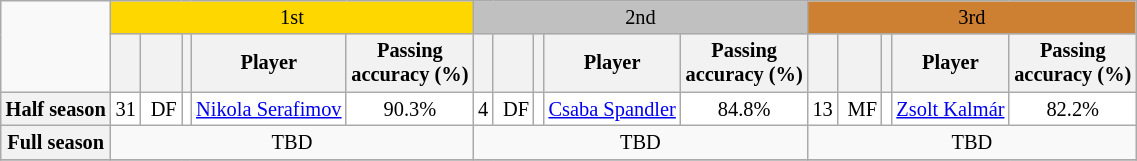<table class="wikitable sortable sticky-header-multi" style="text-align:center; font-size:85%;">
<tr>
<td rowspan="2"></td>
<td bgcolor=gold colspan="5">1st</td>
<td bgcolor=silver colspan="5">2nd</td>
<td bgcolor=#CD7F32 colspan="5">3rd</td>
</tr>
<tr>
<th></th>
<th></th>
<th></th>
<th>Player</th>
<th>Passing<br>accuracy (%)</th>
<th></th>
<th></th>
<th></th>
<th>Player</th>
<th>Passing<br>accuracy (%)</th>
<th></th>
<th></th>
<th></th>
<th>Player</th>
<th>Passing<br>accuracy (%)</th>
</tr>
<tr bgcolor=white>
<th>Half season</th>
<td>31</td>
<td> DF</td>
<td></td>
<td><a href='#'>Nikola Serafimov</a></td>
<td>90.3%</td>
<td>4</td>
<td> DF</td>
<td></td>
<td><a href='#'>Csaba Spandler</a></td>
<td>84.8%</td>
<td>13</td>
<td> MF</td>
<td></td>
<td><a href='#'>Zsolt Kalmár</a></td>
<td>82.2%</td>
</tr>
<tr>
<th>Full season</th>
<td colspan="5">TBD</td>
<td colspan="5">TBD</td>
<td colspan="5">TBD</td>
</tr>
<tr>
</tr>
</table>
